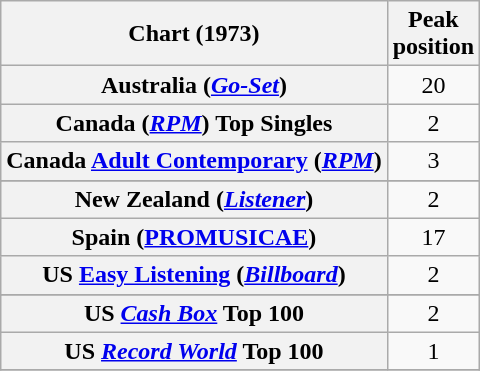<table class="wikitable sortable plainrowheaders">
<tr>
<th>Chart (1973)</th>
<th>Peak<br>position</th>
</tr>
<tr>
<th scope="row">Australia (<em><a href='#'>Go-Set</a></em>)</th>
<td style="text-align:center;">20</td>
</tr>
<tr>
<th scope="row">Canada (<em><a href='#'>RPM</a></em>) Top Singles</th>
<td style="text-align:center;">2</td>
</tr>
<tr>
<th scope="row">Canada <a href='#'>Adult Contemporary</a> (<em><a href='#'>RPM</a></em>)</th>
<td style="text-align:center;">3</td>
</tr>
<tr>
</tr>
<tr>
</tr>
<tr>
<th scope="row">New Zealand (<em><a href='#'>Listener</a></em>)</th>
<td style="text-align:center;">2</td>
</tr>
<tr>
<th scope="row">Spain (<a href='#'>PROMUSICAE</a>)</th>
<td style="text-align:center;">17</td>
</tr>
<tr>
<th scope="row">US <a href='#'>Easy Listening</a> (<em><a href='#'>Billboard</a></em>)</th>
<td style="text-align:center;">2</td>
</tr>
<tr>
</tr>
<tr>
<th scope="row">US <a href='#'><em>Cash Box</em></a> Top 100</th>
<td align="center">2</td>
</tr>
<tr>
<th scope="row">US <em><a href='#'>Record World</a></em> Top 100</th>
<td align="center">1</td>
</tr>
<tr>
</tr>
</table>
